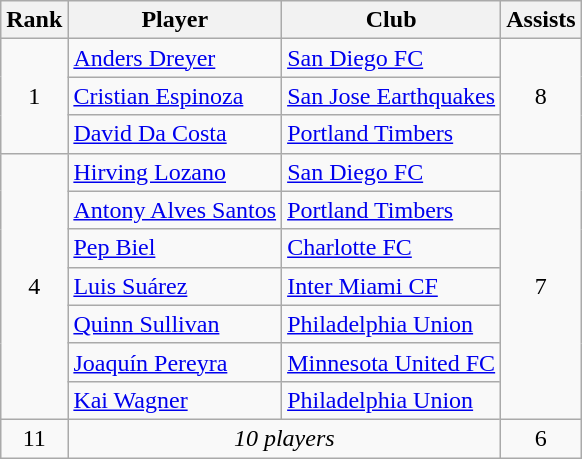<table class="wikitable" style="text-align:center">
<tr>
<th>Rank</th>
<th>Player</th>
<th>Club</th>
<th>Assists</th>
</tr>
<tr>
<td rowspan=3>1</td>
<td align="left"> <a href='#'>Anders Dreyer</a></td>
<td align="left"><a href='#'>San Diego FC</a></td>
<td rowspan=3>8</td>
</tr>
<tr>
<td align="left"> <a href='#'>Cristian Espinoza</a></td>
<td align="left"><a href='#'>San Jose Earthquakes</a></td>
</tr>
<tr>
<td align="left"> <a href='#'>David Da Costa</a></td>
<td align="left"><a href='#'>Portland Timbers</a></td>
</tr>
<tr>
<td rowspan=7>4</td>
<td align="left"> <a href='#'>Hirving Lozano</a></td>
<td align="left"><a href='#'>San Diego FC</a></td>
<td rowspan=7>7</td>
</tr>
<tr>
<td align="left"> <a href='#'>Antony Alves Santos</a></td>
<td align="left"><a href='#'>Portland Timbers</a></td>
</tr>
<tr>
<td align="left"> <a href='#'>Pep Biel</a></td>
<td align="left"><a href='#'>Charlotte FC</a></td>
</tr>
<tr>
<td align="left"> <a href='#'>Luis Suárez</a></td>
<td align="left"><a href='#'>Inter Miami CF</a></td>
</tr>
<tr>
<td align="left"> <a href='#'>Quinn Sullivan</a></td>
<td align="left"><a href='#'>Philadelphia Union</a></td>
</tr>
<tr>
<td align="left"> <a href='#'>Joaquín Pereyra</a></td>
<td align="left"><a href='#'>Minnesota United FC</a></td>
</tr>
<tr>
<td align="left"> <a href='#'>Kai Wagner</a></td>
<td align="left"><a href='#'>Philadelphia Union</a></td>
</tr>
<tr>
<td>11</td>
<td colspan="2"><em>10 players</em></td>
<td>6</td>
</tr>
</table>
